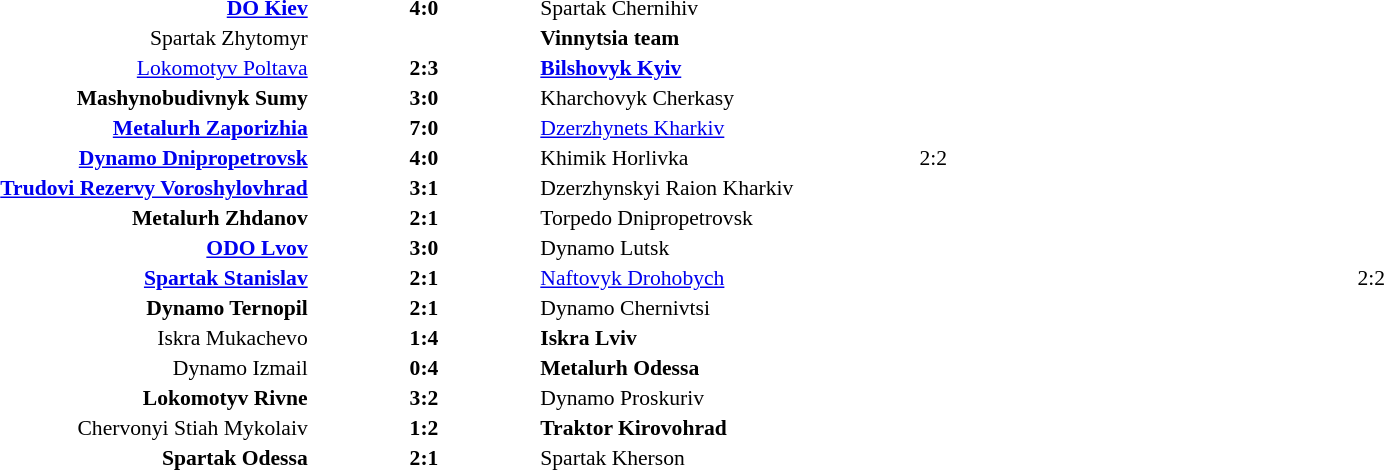<table width=100% cellspacing=1>
<tr>
<th width=20%></th>
<th width=12%></th>
<th width=20%></th>
<th></th>
</tr>
<tr style=font-size:90%>
<td align=right><strong><a href='#'>DO Kiev</a></strong></td>
<td align=center><strong>4:0</strong></td>
<td>Spartak Chernihiv</td>
<td align=center></td>
</tr>
<tr style=font-size:90%>
<td align=right>Spartak Zhytomyr</td>
<td align=center><strong></strong></td>
<td><strong>Vinnytsia team</strong></td>
<td align=center></td>
</tr>
<tr style=font-size:90%>
<td align=right><a href='#'>Lokomotyv Poltava</a></td>
<td align=center><strong>2:3</strong></td>
<td><strong><a href='#'>Bilshovyk Kyiv</a></strong></td>
<td></td>
</tr>
<tr style=font-size:90%>
<td align=right><strong>Mashynobudivnyk Sumy</strong></td>
<td align=center><strong>3:0</strong></td>
<td>Kharchovyk Cherkasy</td>
<td align=center></td>
</tr>
<tr style=font-size:90%>
<td align=right><strong><a href='#'>Metalurh Zaporizhia</a></strong></td>
<td align=center><strong>7:0</strong></td>
<td><a href='#'>Dzerzhynets Kharkiv</a></td>
<td></td>
</tr>
<tr style=font-size:90%>
<td align=right><strong><a href='#'>Dynamo Dnipropetrovsk</a></strong></td>
<td align=center><strong>4:0</strong></td>
<td>Khimik Horlivka</td>
<td>2:2 </td>
</tr>
<tr style=font-size:90%>
<td align=right><strong><a href='#'>Trudovi Rezervy Voroshylovhrad</a></strong></td>
<td align=center><strong>3:1</strong></td>
<td>Dzerzhynskyi Raion Kharkiv</td>
<td></td>
</tr>
<tr style=font-size:90%>
<td align=right><strong>Metalurh Zhdanov</strong></td>
<td align=center><strong>2:1</strong></td>
<td>Torpedo Dnipropetrovsk</td>
<td align=center></td>
</tr>
<tr style=font-size:90%>
<td align=right><strong><a href='#'>ODO Lvov</a></strong></td>
<td align=center><strong>3:0</strong></td>
<td>Dynamo Lutsk</td>
<td align=center></td>
</tr>
<tr style=font-size:90%>
<td align=right><strong><a href='#'>Spartak Stanislav</a></strong></td>
<td align=center><strong>2:1</strong></td>
<td><a href='#'>Naftovyk Drohobych</a></td>
<td align=center>2:2 </td>
</tr>
<tr style=font-size:90%>
<td align=right><strong>Dynamo Ternopil</strong></td>
<td align=center><strong>2:1</strong></td>
<td>Dynamo Chernivtsi</td>
<td align=center></td>
</tr>
<tr style=font-size:90%>
<td align=right>Iskra Mukachevo</td>
<td align=center><strong>1:4</strong></td>
<td><strong>Iskra Lviv</strong></td>
<td align=center></td>
</tr>
<tr style=font-size:90%>
<td align=right>Dynamo Izmail</td>
<td align=center><strong>0:4</strong></td>
<td><strong>Metalurh Odessa</strong></td>
<td align=center></td>
</tr>
<tr style=font-size:90%>
<td align=right><strong>Lokomotyv Rivne</strong></td>
<td align=center><strong>3:2</strong></td>
<td>Dynamo Proskuriv</td>
<td align=center></td>
</tr>
<tr style=font-size:90%>
<td align=right>Chervonyi Stiah Mykolaiv</td>
<td align=center><strong>1:2</strong></td>
<td><strong>Traktor Kirovohrad</strong></td>
<td align=center></td>
</tr>
<tr style=font-size:90%>
<td align=right><strong>Spartak Odessa</strong></td>
<td align=center><strong>2:1</strong></td>
<td>Spartak Kherson</td>
<td align=center></td>
</tr>
</table>
